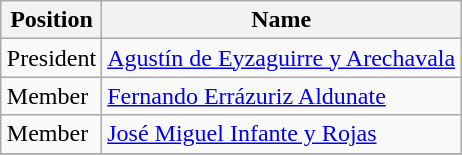<table class="wikitable" style="margin:1em auto;">
<tr>
<th>Position</th>
<th>Name</th>
</tr>
<tr>
<td>President</td>
<td><a href='#'>Agustín de Eyzaguirre y Arechavala</a></td>
</tr>
<tr>
<td>Member</td>
<td><a href='#'>Fernando Errázuriz Aldunate</a></td>
</tr>
<tr>
<td>Member</td>
<td><a href='#'>José Miguel Infante y Rojas</a></td>
</tr>
<tr>
</tr>
</table>
